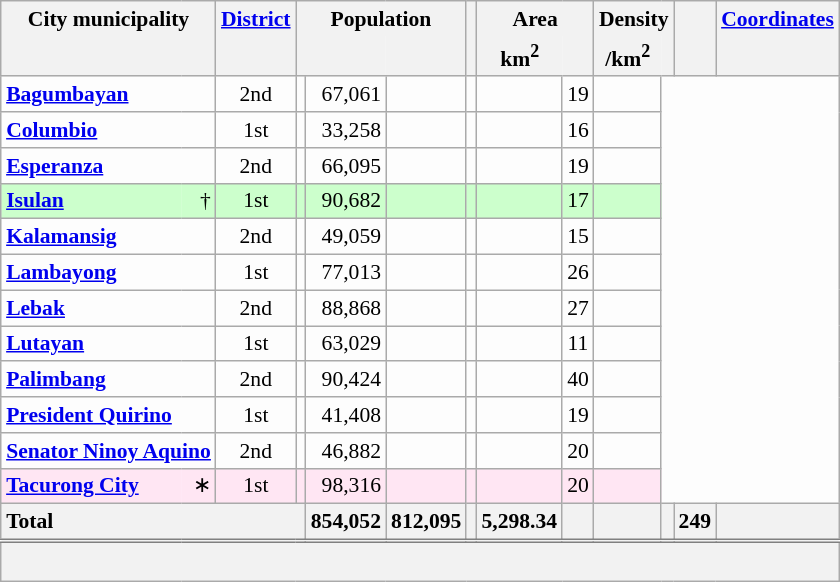<table class="wikitable sortable" style="margin:auto;table-layout:fixed;text-align:right;background-color:#FDFDFD;font-size:90%;border-collapse:collapse;">
<tr>
<th scope="col" style="border-bottom:none;" class="unsortable" colspan=2>City  municipality</th>
<th scope="col" style="border-bottom:none;" class="unsortable"><a href='#'>District</a></th>
<th scope="col" style="border-bottom:none;" class="unsortable" colspan=3>Population</th>
<th scope="col" style="border-bottom:none;" class="unsortable"></th>
<th scope="col" style="border-bottom:none;" class="unsortable" colspan=2>Area</th>
<th scope="col" style="border-bottom:none;" class="unsortable" colspan=2>Density</th>
<th scope="col" style="border-bottom:none;" class="unsortable"></th>
<th scope="col" style="border-bottom:none;" class="unsortable"><a href='#'>Coordinates</a></th>
</tr>
<tr>
<th scope="col" style="border-top:none;" colspan=2></th>
<th scope="col" style="border-top:none;"></th>
<th scope="col" style="border-style:hidden hidden solid solid;" colspan=2></th>
<th scope="col" style="border-style:hidden solid solid hidden;"></th>
<th scope="col" style="border-top:none;"></th>
<th scope="col" style="border-style:hidden hidden solid solid;">km<sup>2</sup></th>
<th scope="col" style="border-style:hidden solid solid hidden;" class="unsortable"></th>
<th scope="col" style="border-style:hidden hidden solid solid;">/km<sup>2</sup></th>
<th scope="col" style="border-style:hidden solid solid hidden;" class="unsortable"></th>
<th scope="col" style="border-top:none;"></th>
<th scope="col" style="border-top:none;"></th>
</tr>
<tr>
<th scope="row" style="text-align:left;background-color:initial;" colspan=2><a href='#'>Bagumbayan</a></th>
<td style="text-align:center;">2nd</td>
<td></td>
<td>67,061</td>
<td></td>
<td></td>
<td></td>
<td style="text-align:center;">19</td>
<td style="text-align:center;"></td>
</tr>
<tr>
<th scope="row" style="text-align:left;background-color:initial;" colspan=2><a href='#'>Columbio</a></th>
<td style="text-align:center;">1st</td>
<td></td>
<td>33,258</td>
<td></td>
<td></td>
<td></td>
<td style="text-align:center;">16</td>
<td style="text-align:center;"></td>
</tr>
<tr>
<th scope="row" style="text-align:left;background-color:initial;" colspan=2><a href='#'>Esperanza</a></th>
<td style="text-align:center;">2nd</td>
<td></td>
<td>66,095</td>
<td></td>
<td></td>
<td></td>
<td style="text-align:center;">19</td>
<td style="text-align:center;"></td>
</tr>
<tr style="background-color:#CCFFCC;">
<th scope="row" style="text-align:left;background-color:#CCFFCC;border-right:0;"><a href='#'>Isulan</a></th>
<td style="text-align:right;border-left:0;">†</td>
<td style="text-align:center;">1st</td>
<td></td>
<td>90,682</td>
<td></td>
<td></td>
<td></td>
<td style="text-align:center;">17</td>
<td style="text-align:center;"></td>
</tr>
<tr>
<th scope="row" style="text-align:left;background-color:initial;" colspan=2><a href='#'>Kalamansig</a></th>
<td style="text-align:center;">2nd</td>
<td></td>
<td>49,059</td>
<td></td>
<td></td>
<td></td>
<td style="text-align:center;">15</td>
<td style="text-align:center;"></td>
</tr>
<tr>
<th scope="row" style="text-align:left;background-color:initial;" colspan=2><a href='#'>Lambayong </a></th>
<td style="text-align:center;">1st</td>
<td></td>
<td>77,013</td>
<td></td>
<td></td>
<td></td>
<td style="text-align:center;">26</td>
<td style="text-align:center;"></td>
</tr>
<tr>
<th scope="row" style="text-align:left;background-color:initial;" colspan=2><a href='#'>Lebak</a></th>
<td style="text-align:center;">2nd</td>
<td></td>
<td>88,868</td>
<td></td>
<td></td>
<td></td>
<td style="text-align:center;">27</td>
<td style="text-align:center;"></td>
</tr>
<tr>
<th scope="row" style="text-align:left;background-color:initial;" colspan=2><a href='#'>Lutayan</a></th>
<td style="text-align:center;">1st</td>
<td></td>
<td>63,029</td>
<td></td>
<td></td>
<td></td>
<td style="text-align:center;">11</td>
<td style="text-align:center;"></td>
</tr>
<tr>
<th scope="row" style="text-align:left;background-color:initial;" colspan=2><a href='#'>Palimbang</a></th>
<td style="text-align:center;">2nd</td>
<td></td>
<td>90,424</td>
<td></td>
<td></td>
<td></td>
<td style="text-align:center;">40</td>
<td style="text-align:center;"></td>
</tr>
<tr>
<th scope="row" style="text-align:left;background-color:initial;" colspan=2><a href='#'>President Quirino</a></th>
<td style="text-align:center;">1st</td>
<td></td>
<td>41,408</td>
<td></td>
<td></td>
<td></td>
<td style="text-align:center;">19</td>
<td style="text-align:center;"></td>
</tr>
<tr>
<th scope="row" style="text-align:left;background-color:initial;" colspan=2><a href='#'>Senator Ninoy Aquino</a></th>
<td style="text-align:center;">2nd</td>
<td></td>
<td>46,882</td>
<td></td>
<td></td>
<td></td>
<td style="text-align:center;">20</td>
<td style="text-align:center;"></td>
</tr>
<tr style="background-color:#FFE6F3;">
<th scope="row" style="text-align:left;background-color:#FFE6F3;border-right:0;"><a href='#'>Tacurong City</a></th>
<td style="text-align:right;border-left:0;">∗</td>
<td style="text-align:center;">1st</td>
<td></td>
<td>98,316</td>
<td></td>
<td></td>
<td></td>
<td style="text-align:center;">20</td>
<td style="text-align:center;"></td>
</tr>
<tr class="sortbottom">
<th scope="row" colspan=4 style="text-align:left;">Total</th>
<th scope="col" style="text-align:right;">854,052</th>
<th scope="col" style="text-align:right;">812,095</th>
<th scope="col" style="text-align:right;"></th>
<th scope="col" style="text-align:right;">5,298.34</th>
<th scope="col"></th>
<th scope="col" style="text-align:right;"></th>
<th scope="col" style="text-align:right;"></th>
<th scope="col">249</th>
<th scope="col" style="font-style:italic;"></th>
</tr>
<tr class="sortbottom" style="background-color:#F2F2F2;border-top:double grey;line-height:1.3em;">
<td colspan="13"><br></td>
</tr>
</table>
